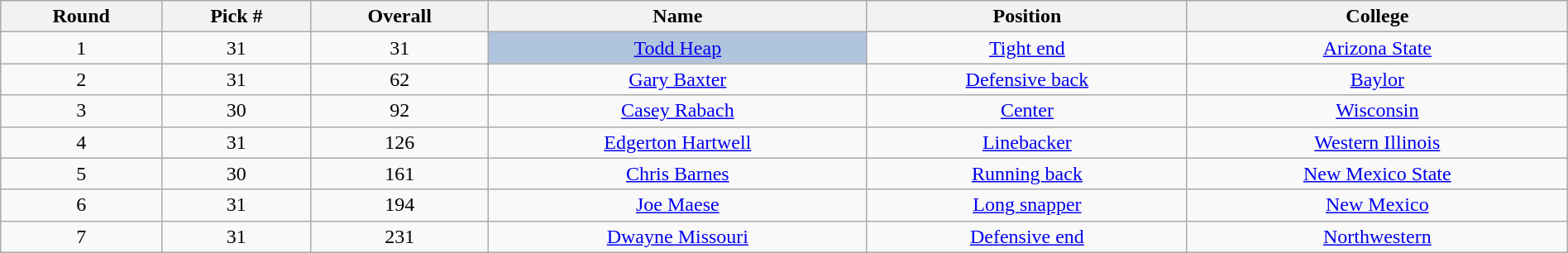<table class="wikitable sortable sortable" style="width: 100%; text-align:center">
<tr>
<th>Round</th>
<th>Pick #</th>
<th>Overall</th>
<th>Name</th>
<th>Position</th>
<th>College</th>
</tr>
<tr>
<td>1</td>
<td>31</td>
<td>31</td>
<td style="background:lightsteelblue;"><a href='#'>Todd Heap</a></td>
<td><a href='#'>Tight end</a></td>
<td><a href='#'>Arizona State</a></td>
</tr>
<tr>
<td>2</td>
<td>31</td>
<td>62</td>
<td><a href='#'>Gary Baxter</a></td>
<td><a href='#'>Defensive back</a></td>
<td><a href='#'>Baylor</a></td>
</tr>
<tr>
<td>3</td>
<td>30</td>
<td>92</td>
<td><a href='#'>Casey Rabach</a></td>
<td><a href='#'>Center</a></td>
<td><a href='#'>Wisconsin</a></td>
</tr>
<tr>
<td>4</td>
<td>31</td>
<td>126</td>
<td><a href='#'>Edgerton Hartwell</a></td>
<td><a href='#'>Linebacker</a></td>
<td><a href='#'>Western Illinois</a></td>
</tr>
<tr>
<td>5</td>
<td>30</td>
<td>161</td>
<td><a href='#'>Chris Barnes</a></td>
<td><a href='#'>Running back</a></td>
<td><a href='#'>New Mexico State</a></td>
</tr>
<tr>
<td>6</td>
<td>31</td>
<td>194</td>
<td><a href='#'>Joe Maese</a></td>
<td><a href='#'>Long snapper</a></td>
<td><a href='#'>New Mexico</a></td>
</tr>
<tr>
<td>7</td>
<td>31</td>
<td>231</td>
<td><a href='#'>Dwayne Missouri</a></td>
<td><a href='#'>Defensive end</a></td>
<td><a href='#'>Northwestern</a></td>
</tr>
</table>
